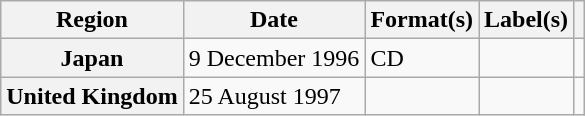<table class="wikitable plainrowheaders">
<tr>
<th scope="col">Region</th>
<th scope="col">Date</th>
<th scope="col">Format(s)</th>
<th scope="col">Label(s)</th>
<th scope="col"></th>
</tr>
<tr>
<th scope="row">Japan</th>
<td>9 December 1996</td>
<td>CD</td>
<td></td>
<td></td>
</tr>
<tr>
<th scope="row">United Kingdom</th>
<td>25 August 1997</td>
<td></td>
<td></td>
<td></td>
</tr>
</table>
